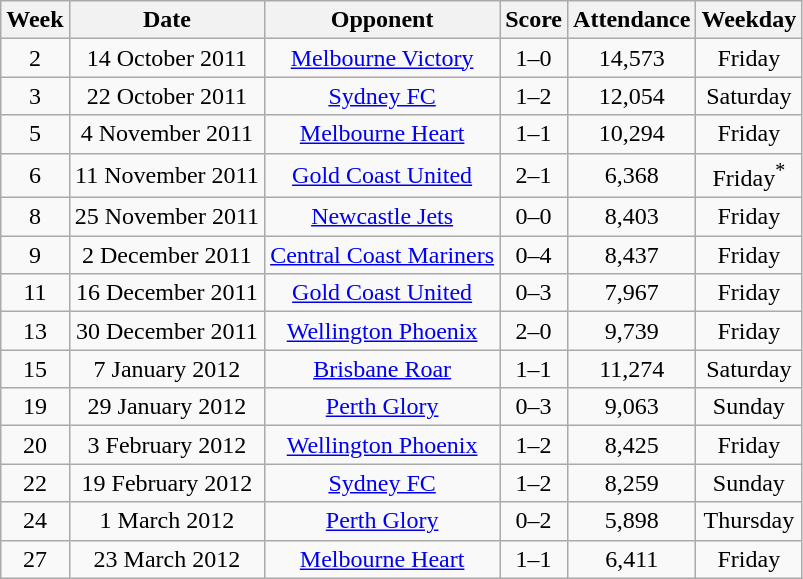<table class="wikitable sortable" style="text-align:center;">
<tr>
<th>Week</th>
<th>Date</th>
<th>Opponent</th>
<th>Score <br> </th>
<th>Attendance</th>
<th>Weekday</th>
</tr>
<tr>
<td>2</td>
<td>14 October 2011</td>
<td><a href='#'>Melbourne Victory</a></td>
<td>1–0</td>
<td>14,573</td>
<td>Friday</td>
</tr>
<tr>
<td>3</td>
<td>22 October 2011</td>
<td><a href='#'>Sydney FC</a></td>
<td>1–2</td>
<td>12,054</td>
<td>Saturday</td>
</tr>
<tr>
<td>5</td>
<td>4 November 2011</td>
<td><a href='#'>Melbourne Heart</a></td>
<td>1–1</td>
<td>10,294</td>
<td>Friday</td>
</tr>
<tr>
<td>6</td>
<td>11 November 2011</td>
<td><a href='#'>Gold Coast United</a></td>
<td>2–1</td>
<td>6,368</td>
<td>Friday<sup>*</sup></td>
</tr>
<tr>
<td>8</td>
<td>25 November 2011</td>
<td><a href='#'>Newcastle Jets</a></td>
<td>0–0</td>
<td>8,403</td>
<td>Friday</td>
</tr>
<tr>
<td>9</td>
<td>2 December 2011</td>
<td><a href='#'>Central Coast Mariners</a></td>
<td>0–4</td>
<td>8,437</td>
<td>Friday</td>
</tr>
<tr>
<td>11</td>
<td>16 December 2011</td>
<td><a href='#'>Gold Coast United</a></td>
<td>0–3</td>
<td>7,967</td>
<td>Friday</td>
</tr>
<tr>
<td>13</td>
<td>30 December 2011</td>
<td><a href='#'>Wellington Phoenix</a></td>
<td>2–0</td>
<td>9,739</td>
<td>Friday</td>
</tr>
<tr>
<td>15</td>
<td>7 January 2012</td>
<td><a href='#'>Brisbane Roar</a></td>
<td>1–1</td>
<td>11,274</td>
<td>Saturday</td>
</tr>
<tr>
<td>19</td>
<td>29 January 2012</td>
<td><a href='#'>Perth Glory</a></td>
<td>0–3</td>
<td>9,063</td>
<td>Sunday</td>
</tr>
<tr>
<td>20</td>
<td>3 February 2012</td>
<td><a href='#'>Wellington Phoenix</a></td>
<td>1–2</td>
<td>8,425</td>
<td>Friday</td>
</tr>
<tr>
<td>22</td>
<td>19 February 2012</td>
<td><a href='#'>Sydney FC</a></td>
<td>1–2</td>
<td>8,259</td>
<td>Sunday</td>
</tr>
<tr>
<td>24</td>
<td>1 March 2012</td>
<td><a href='#'>Perth Glory</a></td>
<td>0–2</td>
<td>5,898</td>
<td>Thursday</td>
</tr>
<tr>
<td>27</td>
<td>23 March 2012</td>
<td><a href='#'>Melbourne Heart</a></td>
<td>1–1</td>
<td>6,411</td>
<td>Friday</td>
</tr>
</table>
